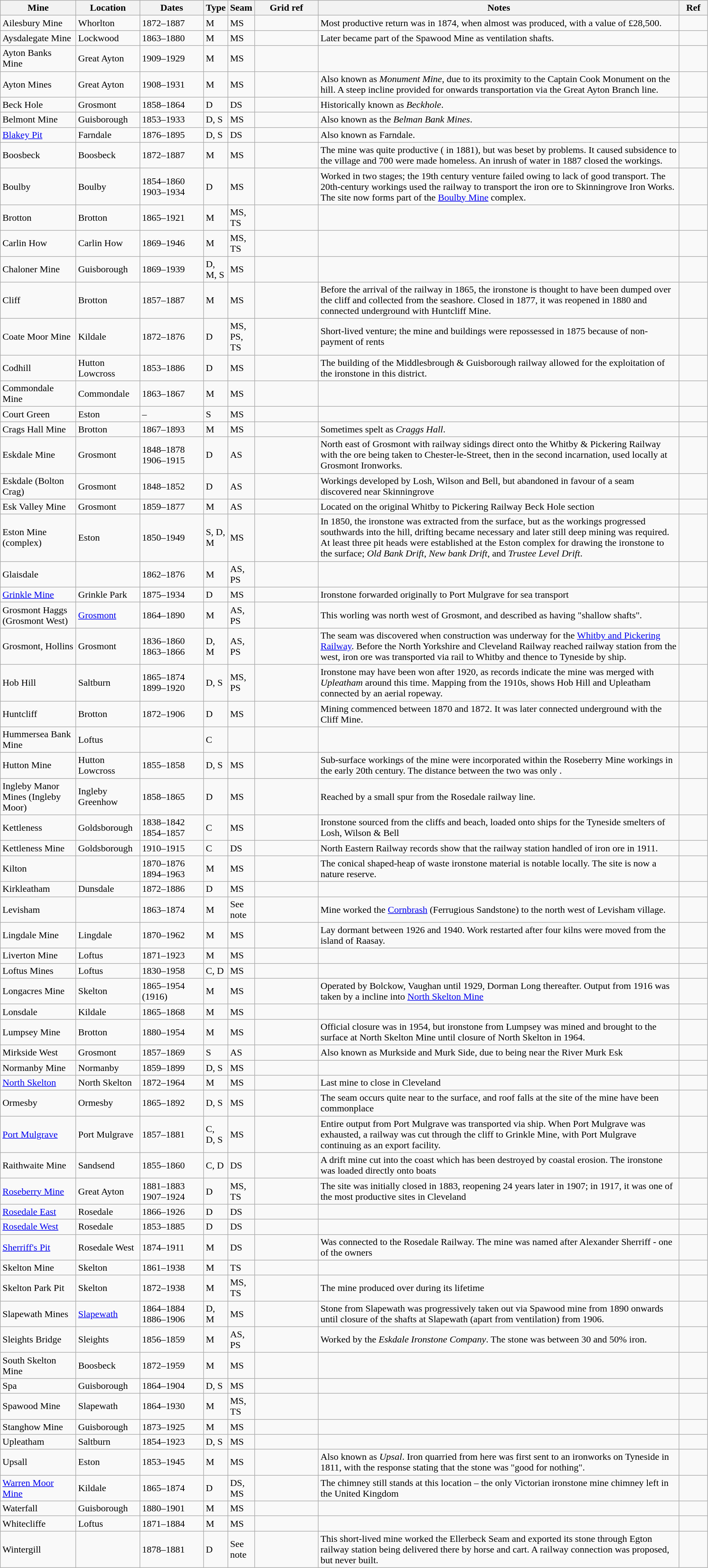<table class="wikitable">
<tr>
<th scope="col" width="120">Mine</th>
<th scope="col" width="100">Location</th>
<th scope="col" width="100">Dates</th>
<th scope="col" width="30">Type</th>
<th scope="col" width="30">Seam</th>
<th scope="col" width="100">Grid ref</th>
<th scope="col" width="600">Notes</th>
<th scope="col" width="40">Ref</th>
</tr>
<tr>
<td>Ailesbury Mine</td>
<td>Whorlton</td>
<td>1872–1887</td>
<td>M</td>
<td>MS</td>
<td></td>
<td>Most productive return was in 1874, when almost  was produced, with a value of £28,500.</td>
<td></td>
</tr>
<tr>
<td>Aysdalegate Mine</td>
<td>Lockwood</td>
<td>1863–1880</td>
<td>M</td>
<td>MS</td>
<td></td>
<td>Later became part of the Spawood Mine as ventilation shafts.</td>
<td></td>
</tr>
<tr>
<td>Ayton Banks Mine</td>
<td>Great Ayton</td>
<td>1909–1929</td>
<td>M</td>
<td>MS</td>
<td></td>
<td></td>
<td></td>
</tr>
<tr>
<td>Ayton Mines</td>
<td>Great Ayton</td>
<td>1908–1931</td>
<td>M</td>
<td>MS</td>
<td></td>
<td>Also known as <em>Monument Mine</em>, due to its proximity to the Captain Cook Monument on the hill. A steep incline provided for onwards transportation via the Great Ayton Branch line.</td>
<td></td>
</tr>
<tr>
<td>Beck Hole</td>
<td>Grosmont</td>
<td>1858–1864</td>
<td>D</td>
<td>DS</td>
<td></td>
<td>Historically known as <em>Beckhole</em>.</td>
<td></td>
</tr>
<tr>
<td>Belmont Mine</td>
<td>Guisborough</td>
<td>1853–1933</td>
<td>D, S</td>
<td>MS</td>
<td></td>
<td>Also known as the <em>Belman Bank Mines</em>.</td>
<td></td>
</tr>
<tr>
<td><a href='#'>Blakey Pit</a></td>
<td>Farndale</td>
<td>1876–1895</td>
<td>D, S</td>
<td>DS</td>
<td></td>
<td>Also known as Farndale.</td>
<td></td>
</tr>
<tr>
<td>Boosbeck</td>
<td>Boosbeck</td>
<td>1872–1887</td>
<td>M</td>
<td>MS</td>
<td></td>
<td>The mine was quite productive ( in 1881), but was beset by problems. It caused subsidence to the village and 700 were made homeless. An inrush of water in 1887 closed the workings.</td>
<td></td>
</tr>
<tr>
<td>Boulby</td>
<td>Boulby</td>
<td>1854–1860<br>1903–1934</td>
<td>D</td>
<td>MS</td>
<td></td>
<td>Worked in two stages; the 19th century venture failed owing to lack of good transport. The 20th-century workings used the railway to transport the iron ore to Skinningrove Iron Works. The site now forms part of the <a href='#'>Boulby Mine</a> complex.</td>
<td></td>
</tr>
<tr>
<td>Brotton</td>
<td>Brotton</td>
<td>1865–1921</td>
<td>M</td>
<td>MS, TS</td>
<td></td>
<td></td>
<td></td>
</tr>
<tr>
<td>Carlin How</td>
<td>Carlin How</td>
<td>1869–1946</td>
<td>M</td>
<td>MS, TS</td>
<td></td>
<td></td>
<td></td>
</tr>
<tr>
<td>Chaloner Mine</td>
<td>Guisborough</td>
<td>1869–1939</td>
<td>D, M, S</td>
<td>MS</td>
<td></td>
<td></td>
<td></td>
</tr>
<tr>
<td>Cliff</td>
<td>Brotton</td>
<td>1857–1887</td>
<td>M</td>
<td>MS</td>
<td></td>
<td>Before the arrival of the railway in 1865, the ironstone is thought to have been dumped over the cliff and collected from the seashore. Closed in 1877, it was reopened in 1880 and connected underground with Huntcliff Mine.</td>
<td></td>
</tr>
<tr>
<td>Coate Moor Mine</td>
<td>Kildale</td>
<td>1872–1876</td>
<td>D</td>
<td>MS, PS, TS</td>
<td></td>
<td>Short-lived venture; the mine and buildings were repossessed in 1875 because of non-payment of rents</td>
<td></td>
</tr>
<tr>
<td>Codhill</td>
<td>Hutton Lowcross</td>
<td>1853–1886</td>
<td>D</td>
<td>MS</td>
<td></td>
<td>The building of the Middlesbrough & Guisborough railway allowed for the exploitation of the ironstone in this district.</td>
<td></td>
</tr>
<tr>
<td>Commondale Mine</td>
<td>Commondale</td>
<td>1863–1867</td>
<td>M</td>
<td>MS</td>
<td></td>
<td></td>
<td></td>
</tr>
<tr>
<td>Court Green</td>
<td>Eston</td>
<td>–</td>
<td>S</td>
<td>MS</td>
<td></td>
<td></td>
<td></td>
</tr>
<tr>
<td>Crags Hall Mine</td>
<td>Brotton</td>
<td>1867–1893</td>
<td>M</td>
<td>MS</td>
<td></td>
<td>Sometimes spelt as <em>Craggs Hall</em>.</td>
<td></td>
</tr>
<tr>
<td>Eskdale Mine</td>
<td>Grosmont</td>
<td>1848–1878<br>1906–1915</td>
<td>D</td>
<td>AS</td>
<td></td>
<td>North east of Grosmont with railway sidings direct onto the Whitby & Pickering Railway with the ore being taken to Chester-le-Street, then in the second incarnation, used locally at Grosmont Ironworks.</td>
<td></td>
</tr>
<tr>
<td>Eskdale (Bolton Crag)</td>
<td>Grosmont</td>
<td>1848–1852</td>
<td>D</td>
<td>AS</td>
<td></td>
<td>Workings developed by Losh, Wilson and Bell, but abandoned in favour of a seam discovered near Skinningrove</td>
<td></td>
</tr>
<tr>
<td>Esk Valley Mine</td>
<td>Grosmont</td>
<td>1859–1877</td>
<td>M</td>
<td>AS</td>
<td></td>
<td>Located on the original Whitby to Pickering Railway Beck Hole section</td>
<td></td>
</tr>
<tr>
<td>Eston Mine (complex)</td>
<td>Eston</td>
<td>1850–1949</td>
<td>S, D, M</td>
<td>MS</td>
<td></td>
<td>In 1850, the ironstone was extracted from the surface, but as the workings progressed southwards into the hill, drifting became necessary and later still deep mining was required. At least three pit heads were established at the Eston complex for drawing the ironstone to the surface; <em>Old Bank Drift</em>, <em>New bank Drift</em>, and <em>Trustee Level Drift</em>.</td>
<td></td>
</tr>
<tr>
<td>Glaisdale</td>
<td></td>
<td>1862–1876</td>
<td>M</td>
<td>AS, PS</td>
<td></td>
<td></td>
<td></td>
</tr>
<tr>
<td><a href='#'>Grinkle Mine</a></td>
<td>Grinkle Park</td>
<td>1875–1934</td>
<td>D</td>
<td>MS</td>
<td></td>
<td>Ironstone forwarded originally to Port Mulgrave for sea transport</td>
<td></td>
</tr>
<tr>
<td>Grosmont Haggs (Grosmont West)</td>
<td><a href='#'>Grosmont</a></td>
<td>1864–1890</td>
<td>M</td>
<td>AS, PS</td>
<td></td>
<td>This worling was north west of Grosmont, and described as having "shallow shafts".</td>
<td></td>
</tr>
<tr>
<td>Grosmont, Hollins</td>
<td>Grosmont</td>
<td>1836–1860<br>1863–1866</td>
<td>D, M</td>
<td>AS, PS</td>
<td></td>
<td>The seam was discovered when construction was underway for the <a href='#'>Whitby and Pickering Railway</a>. Before the North Yorkshire and Cleveland Railway reached  railway station from the west, iron ore was transported via rail to Whitby and thence to Tyneside by ship.</td>
<td></td>
</tr>
<tr>
<td>Hob Hill</td>
<td>Saltburn</td>
<td>1865–1874<br>1899–1920</td>
<td>D, S</td>
<td>MS, PS</td>
<td></td>
<td>Ironstone may have been won after 1920, as records indicate the mine was merged with <em>Upleatham</em> around this time. Mapping from the 1910s, shows Hob Hill and Upleatham connected by an aerial ropeway.</td>
<td></td>
</tr>
<tr>
<td>Huntcliff</td>
<td>Brotton</td>
<td>1872–1906</td>
<td>D</td>
<td>MS</td>
<td></td>
<td>Mining commenced between 1870 and 1872. It was later connected underground with the Cliff Mine.</td>
<td></td>
</tr>
<tr>
<td>Hummersea Bank Mine</td>
<td>Loftus</td>
<td></td>
<td>C</td>
<td></td>
<td></td>
<td></td>
<td></td>
</tr>
<tr>
<td>Hutton Mine</td>
<td>Hutton Lowcross</td>
<td>1855–1858</td>
<td>D, S</td>
<td>MS</td>
<td></td>
<td>Sub-surface workings of the mine were incorporated within the Roseberry Mine workings in the early 20th century. The distance between the two was only .</td>
<td></td>
</tr>
<tr>
<td>Ingleby Manor Mines (Ingleby Moor)</td>
<td>Ingleby Greenhow</td>
<td>1858–1865</td>
<td>D</td>
<td>MS</td>
<td></td>
<td>Reached by a small spur from the Rosedale railway line.</td>
<td></td>
</tr>
<tr>
<td>Kettleness</td>
<td>Goldsborough</td>
<td>1838–1842<br>1854–1857</td>
<td>C</td>
<td>MS</td>
<td></td>
<td>Ironstone sourced from the cliffs and beach, loaded onto ships for the Tyneside smelters of Losh, Wilson & Bell</td>
<td></td>
</tr>
<tr>
<td>Kettleness Mine</td>
<td>Goldsborough</td>
<td>1910–1915</td>
<td>C</td>
<td>DS</td>
<td></td>
<td>North Eastern Railway records show that the  railway station handled  of iron ore in 1911.</td>
<td></td>
</tr>
<tr>
<td>Kilton</td>
<td></td>
<td>1870–1876<br>1894–1963</td>
<td>M</td>
<td>MS</td>
<td></td>
<td>The conical shaped-heap of waste ironstone material is notable locally. The site is now a nature reserve.</td>
<td></td>
</tr>
<tr>
<td>Kirkleatham</td>
<td>Dunsdale</td>
<td>1872–1886</td>
<td>D</td>
<td>MS</td>
<td></td>
<td></td>
<td></td>
</tr>
<tr>
<td>Levisham</td>
<td></td>
<td>1863–1874</td>
<td>M</td>
<td>See note</td>
<td></td>
<td>Mine worked the <a href='#'>Cornbrash</a> (Ferrugious Sandstone) to the north west of Levisham village.</td>
<td></td>
</tr>
<tr>
<td>Lingdale Mine</td>
<td>Lingdale</td>
<td>1870–1962</td>
<td>M</td>
<td>MS</td>
<td></td>
<td>Lay dormant between 1926 and 1940. Work restarted after four kilns were moved from the island of Raasay.</td>
<td></td>
</tr>
<tr>
<td>Liverton Mine</td>
<td>Loftus</td>
<td>1871–1923</td>
<td>M</td>
<td>MS</td>
<td></td>
<td></td>
<td></td>
</tr>
<tr>
<td>Loftus Mines</td>
<td>Loftus</td>
<td>1830–1958</td>
<td>C, D</td>
<td>MS</td>
<td></td>
<td></td>
<td></td>
</tr>
<tr>
<td>Longacres Mine</td>
<td>Skelton</td>
<td>1865–1954 (1916)</td>
<td>M</td>
<td>MS</td>
<td></td>
<td>Operated by Bolckow, Vaughan until 1929, Dorman Long thereafter. Output from 1916 was taken by a  incline into <a href='#'>North Skelton Mine</a></td>
<td></td>
</tr>
<tr>
<td>Lonsdale</td>
<td>Kildale</td>
<td>1865–1868</td>
<td>M</td>
<td>MS</td>
<td></td>
<td></td>
<td></td>
</tr>
<tr>
<td>Lumpsey Mine</td>
<td>Brotton</td>
<td>1880–1954</td>
<td>M</td>
<td>MS</td>
<td></td>
<td>Official closure was in 1954, but ironstone from Lumpsey was mined and brought to the surface at North Skelton Mine until closure of North Skelton in 1964.</td>
<td></td>
</tr>
<tr>
<td>Mirkside West</td>
<td>Grosmont</td>
<td>1857–1869</td>
<td>S</td>
<td>AS</td>
<td></td>
<td>Also known as Murkside and Murk Side, due to being near the River Murk Esk</td>
<td></td>
</tr>
<tr>
<td>Normanby Mine</td>
<td>Normanby</td>
<td>1859–1899</td>
<td>D, S</td>
<td>MS</td>
<td></td>
<td></td>
<td></td>
</tr>
<tr>
<td><a href='#'>North Skelton</a></td>
<td>North Skelton</td>
<td>1872–1964</td>
<td>M</td>
<td>MS</td>
<td></td>
<td>Last mine to close in Cleveland</td>
<td></td>
</tr>
<tr>
<td>Ormesby</td>
<td>Ormesby</td>
<td>1865–1892</td>
<td>D, S</td>
<td>MS</td>
<td></td>
<td>The seam occurs quite near to the surface, and roof falls at the site of the mine have been commonplace</td>
<td></td>
</tr>
<tr>
<td><a href='#'>Port Mulgrave</a></td>
<td>Port Mulgrave</td>
<td>1857–1881</td>
<td>C, D, S</td>
<td>MS</td>
<td></td>
<td>Entire output from Port Mulgrave was transported via ship. When Port Mulgrave was exhausted, a railway was cut through the cliff to Grinkle Mine, with Port Mulgrave continuing as an export facility.</td>
<td></td>
</tr>
<tr>
<td>Raithwaite Mine</td>
<td>Sandsend</td>
<td>1855–1860</td>
<td>C, D</td>
<td>DS</td>
<td></td>
<td>A drift mine cut into the coast which has been destroyed by coastal erosion. The ironstone was loaded directly onto boats</td>
<td></td>
</tr>
<tr>
<td><a href='#'>Roseberry Mine</a></td>
<td>Great Ayton</td>
<td>1881–1883<br>1907–1924</td>
<td>D</td>
<td>MS, TS</td>
<td></td>
<td>The site was initially closed in 1883, reopening 24 years later in 1907; in 1917, it was one of the most productive sites in Cleveland</td>
<td></td>
</tr>
<tr>
<td><a href='#'>Rosedale East</a></td>
<td>Rosedale</td>
<td>1866–1926</td>
<td>D</td>
<td>DS</td>
<td></td>
<td></td>
<td></td>
</tr>
<tr>
<td><a href='#'>Rosedale West</a></td>
<td>Rosedale</td>
<td>1853–1885</td>
<td>D</td>
<td>DS</td>
<td></td>
<td></td>
<td></td>
</tr>
<tr>
<td><a href='#'>Sherriff's Pit</a></td>
<td>Rosedale West</td>
<td>1874–1911</td>
<td>M</td>
<td>DS</td>
<td></td>
<td>Was connected to the Rosedale Railway. The mine was named after Alexander Sherriff - one of the owners</td>
<td></td>
</tr>
<tr>
<td>Skelton Mine</td>
<td>Skelton</td>
<td>1861–1938</td>
<td>M</td>
<td>TS</td>
<td></td>
<td></td>
<td></td>
</tr>
<tr>
<td>Skelton Park Pit</td>
<td>Skelton</td>
<td>1872–1938</td>
<td>M</td>
<td>MS, TS</td>
<td></td>
<td>The mine produced over  during its lifetime</td>
<td></td>
</tr>
<tr>
<td>Slapewath Mines</td>
<td><a href='#'>Slapewath</a></td>
<td>1864–1884<br>1886–1906</td>
<td>D, M</td>
<td>MS</td>
<td></td>
<td>Stone from Slapewath was progressively taken out via Spawood mine from 1890 onwards until closure of the shafts at Slapewath (apart from ventilation) from 1906.</td>
<td></td>
</tr>
<tr>
<td>Sleights Bridge</td>
<td>Sleights</td>
<td>1856–1859</td>
<td>M</td>
<td>AS, PS</td>
<td></td>
<td>Worked by the <em>Eskdale Ironstone Company</em>. The stone was between 30 and 50% iron.</td>
<td></td>
</tr>
<tr>
<td>South Skelton Mine</td>
<td>Boosbeck</td>
<td>1872–1959</td>
<td>M</td>
<td>MS</td>
<td></td>
<td></td>
<td></td>
</tr>
<tr>
<td>Spa</td>
<td>Guisborough</td>
<td>1864–1904</td>
<td>D, S</td>
<td>MS</td>
<td></td>
<td></td>
<td></td>
</tr>
<tr>
<td>Spawood Mine</td>
<td>Slapewath</td>
<td>1864–1930</td>
<td>M</td>
<td>MS, TS</td>
<td></td>
<td></td>
<td></td>
</tr>
<tr>
<td>Stanghow Mine</td>
<td>Guisborough</td>
<td>1873–1925</td>
<td>M</td>
<td>MS</td>
<td></td>
<td></td>
<td></td>
</tr>
<tr>
<td>Upleatham</td>
<td>Saltburn</td>
<td>1854–1923</td>
<td>D, S</td>
<td>MS</td>
<td></td>
<td></td>
<td></td>
</tr>
<tr>
<td>Upsall</td>
<td>Eston</td>
<td>1853–1945</td>
<td>M</td>
<td>MS</td>
<td></td>
<td>Also known as <em>Upsal</em>. Iron quarried from here was first sent to an ironworks on Tyneside in 1811, with the response stating that the stone was "good for nothing".</td>
<td></td>
</tr>
<tr>
<td><a href='#'>Warren Moor Mine</a></td>
<td>Kildale</td>
<td>1865–1874</td>
<td>D</td>
<td>DS, MS</td>
<td></td>
<td>The chimney still stands at this location – the only Victorian ironstone mine chimney left in the United Kingdom</td>
<td></td>
</tr>
<tr>
<td>Waterfall</td>
<td>Guisborough</td>
<td>1880–1901</td>
<td>M</td>
<td>MS</td>
<td></td>
<td></td>
<td></td>
</tr>
<tr>
<td>Whitecliffe</td>
<td>Loftus</td>
<td>1871–1884</td>
<td>M</td>
<td>MS</td>
<td></td>
<td></td>
<td></td>
</tr>
<tr>
<td>Wintergill</td>
<td></td>
<td>1878–1881</td>
<td>D</td>
<td>See note</td>
<td></td>
<td>This short-lived mine worked the Ellerbeck Seam and exported its stone through Egton railway station being delivered there by horse and cart. A railway connection was proposed, but never built.</td>
<td></td>
</tr>
</table>
